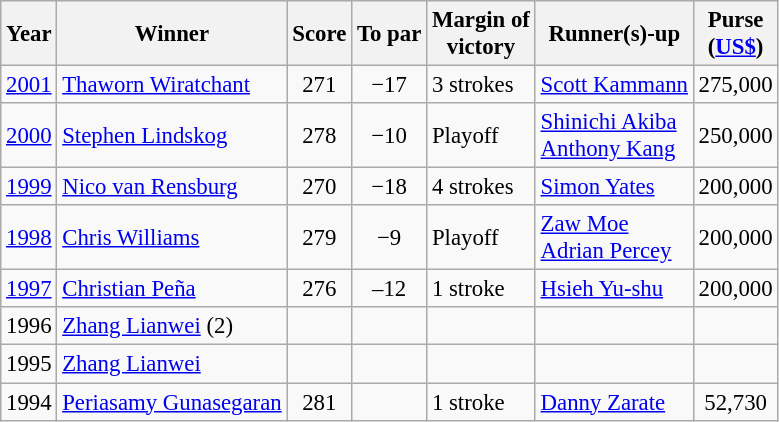<table class="wikitable" style="font-size:95%">
<tr>
<th>Year</th>
<th>Winner</th>
<th>Score</th>
<th>To par</th>
<th>Margin of<br>victory</th>
<th>Runner(s)-up</th>
<th>Purse<br>(<a href='#'>US$</a>)</th>
</tr>
<tr>
<td><a href='#'>2001</a></td>
<td> <a href='#'>Thaworn Wiratchant</a></td>
<td align=center>271</td>
<td align=center>−17</td>
<td>3 strokes</td>
<td> <a href='#'>Scott Kammann</a></td>
<td align=center>275,000</td>
</tr>
<tr>
<td><a href='#'>2000</a></td>
<td> <a href='#'>Stephen Lindskog</a></td>
<td align=center>278</td>
<td align=center>−10</td>
<td>Playoff</td>
<td> <a href='#'>Shinichi Akiba</a><br> <a href='#'>Anthony Kang</a></td>
<td align=center>250,000</td>
</tr>
<tr>
<td><a href='#'>1999</a></td>
<td> <a href='#'>Nico van Rensburg</a></td>
<td align=center>270</td>
<td align=center>−18</td>
<td>4 strokes</td>
<td> <a href='#'>Simon Yates</a></td>
<td align=center>200,000</td>
</tr>
<tr>
<td><a href='#'>1998</a></td>
<td> <a href='#'>Chris Williams</a></td>
<td align=center>279</td>
<td align=center>−9</td>
<td>Playoff</td>
<td> <a href='#'>Zaw Moe</a><br> <a href='#'>Adrian Percey</a></td>
<td align=center>200,000</td>
</tr>
<tr>
<td><a href='#'>1997</a></td>
<td> <a href='#'>Christian Peña</a></td>
<td align=center>276</td>
<td align=center>–12</td>
<td>1 stroke</td>
<td> <a href='#'>Hsieh Yu-shu</a></td>
<td align=center>200,000</td>
</tr>
<tr>
<td>1996</td>
<td> <a href='#'>Zhang Lianwei</a> (2)</td>
<td></td>
<td align=center></td>
<td></td>
<td></td>
<td></td>
</tr>
<tr>
<td>1995</td>
<td> <a href='#'>Zhang Lianwei</a></td>
<td></td>
<td align=center></td>
<td></td>
<td></td>
<td></td>
</tr>
<tr>
<td>1994</td>
<td> <a href='#'>Periasamy Gunasegaran</a></td>
<td align=center>281</td>
<td align=center></td>
<td>1 stroke</td>
<td> <a href='#'>Danny Zarate</a></td>
<td align=center>52,730</td>
</tr>
</table>
